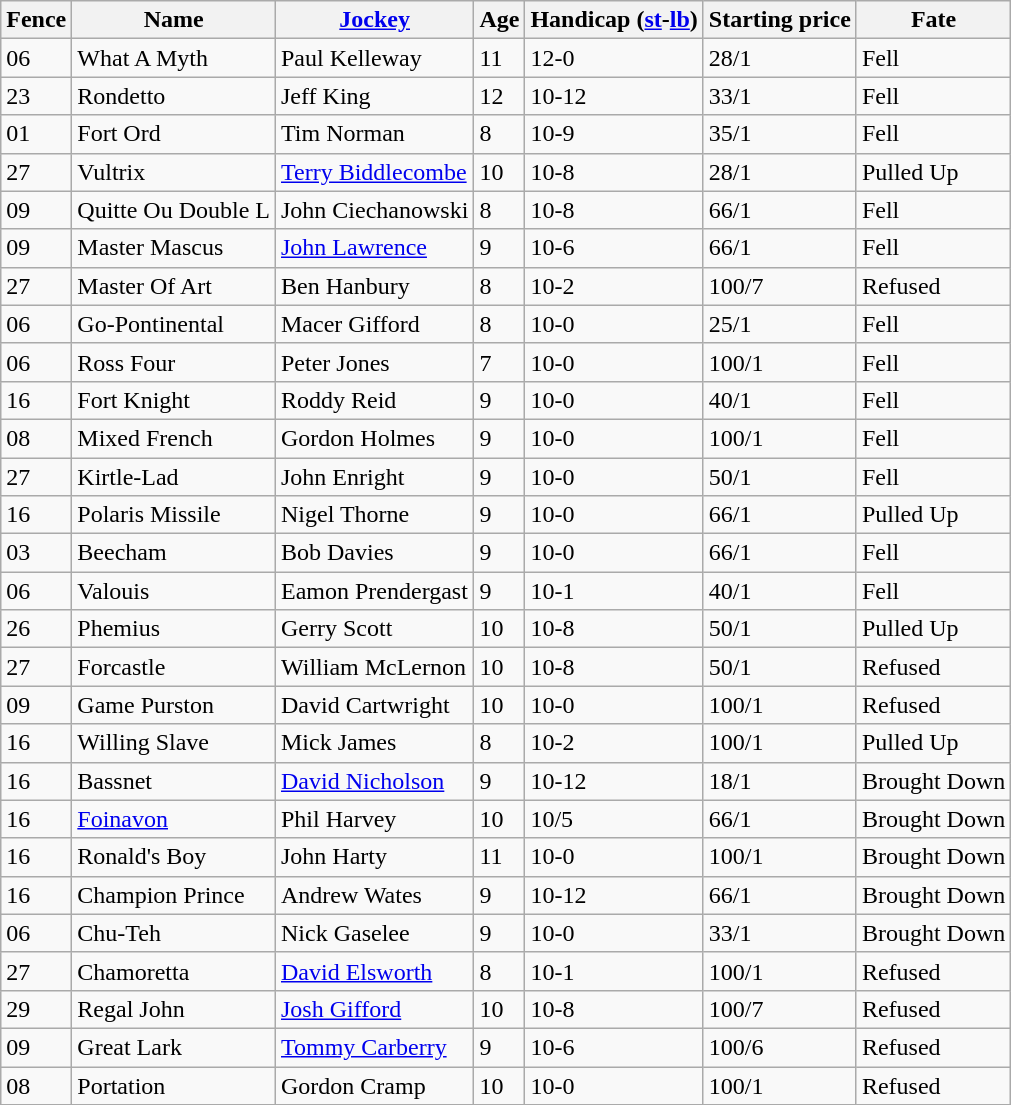<table class="wikitable sortable">
<tr>
<th>Fence</th>
<th>Name</th>
<th><a href='#'>Jockey</a></th>
<th>Age</th>
<th>Handicap (<a href='#'>st</a>-<a href='#'>lb</a>)</th>
<th>Starting price</th>
<th>Fate</th>
</tr>
<tr>
<td>06</td>
<td>What A Myth</td>
<td>Paul Kelleway</td>
<td>11</td>
<td>12-0</td>
<td>28/1</td>
<td>Fell</td>
</tr>
<tr>
<td>23</td>
<td>Rondetto</td>
<td>Jeff King</td>
<td>12</td>
<td>10-12</td>
<td>33/1</td>
<td>Fell</td>
</tr>
<tr |>
<td>01</td>
<td>Fort Ord</td>
<td>Tim Norman</td>
<td>8</td>
<td>10-9</td>
<td>35/1</td>
<td>Fell</td>
</tr>
<tr |>
<td>27</td>
<td>Vultrix</td>
<td><a href='#'>Terry Biddlecombe</a></td>
<td>10</td>
<td>10-8</td>
<td>28/1</td>
<td>Pulled Up</td>
</tr>
<tr |>
<td>09</td>
<td>Quitte Ou Double L</td>
<td>John Ciechanowski</td>
<td>8</td>
<td>10-8</td>
<td>66/1</td>
<td>Fell</td>
</tr>
<tr |>
<td>09</td>
<td>Master Mascus</td>
<td><a href='#'>John Lawrence</a></td>
<td>9</td>
<td>10-6</td>
<td>66/1</td>
<td>Fell</td>
</tr>
<tr>
<td>27</td>
<td>Master Of Art</td>
<td>Ben Hanbury</td>
<td>8</td>
<td>10-2</td>
<td>100/7</td>
<td>Refused</td>
</tr>
<tr>
<td>06</td>
<td>Go-Pontinental</td>
<td>Macer Gifford</td>
<td>8</td>
<td>10-0</td>
<td>25/1</td>
<td>Fell</td>
</tr>
<tr>
<td>06</td>
<td>Ross Four</td>
<td>Peter Jones</td>
<td>7</td>
<td>10-0</td>
<td>100/1</td>
<td>Fell</td>
</tr>
<tr>
<td>16</td>
<td>Fort Knight</td>
<td>Roddy Reid</td>
<td>9</td>
<td>10-0</td>
<td>40/1</td>
<td>Fell</td>
</tr>
<tr>
<td>08</td>
<td>Mixed French</td>
<td>Gordon Holmes</td>
<td>9</td>
<td>10-0</td>
<td>100/1</td>
<td>Fell</td>
</tr>
<tr>
<td>27</td>
<td>Kirtle-Lad</td>
<td>John Enright</td>
<td>9</td>
<td>10-0</td>
<td>50/1</td>
<td>Fell</td>
</tr>
<tr>
<td>16</td>
<td>Polaris Missile</td>
<td>Nigel Thorne</td>
<td>9</td>
<td>10-0</td>
<td>66/1</td>
<td>Pulled Up</td>
</tr>
<tr>
<td>03</td>
<td>Beecham</td>
<td>Bob Davies</td>
<td>9</td>
<td>10-0</td>
<td>66/1</td>
<td>Fell</td>
</tr>
<tr>
<td>06</td>
<td>Valouis</td>
<td>Eamon Prendergast</td>
<td>9</td>
<td>10-1</td>
<td>40/1</td>
<td>Fell</td>
</tr>
<tr>
<td>26</td>
<td>Phemius</td>
<td>Gerry Scott</td>
<td>10</td>
<td>10-8</td>
<td>50/1</td>
<td>Pulled Up</td>
</tr>
<tr>
<td>27</td>
<td>Forcastle</td>
<td>William McLernon</td>
<td>10</td>
<td>10-8</td>
<td>50/1</td>
<td>Refused</td>
</tr>
<tr>
<td>09</td>
<td>Game Purston</td>
<td>David Cartwright</td>
<td>10</td>
<td>10-0</td>
<td>100/1</td>
<td>Refused</td>
</tr>
<tr>
<td>16</td>
<td>Willing Slave</td>
<td>Mick James</td>
<td>8</td>
<td>10-2</td>
<td>100/1</td>
<td>Pulled Up</td>
</tr>
<tr>
<td>16</td>
<td>Bassnet</td>
<td><a href='#'>David Nicholson</a></td>
<td>9</td>
<td>10-12</td>
<td>18/1</td>
<td>Brought Down</td>
</tr>
<tr>
<td>16</td>
<td><a href='#'>Foinavon</a></td>
<td>Phil Harvey</td>
<td>10</td>
<td>10/5</td>
<td>66/1</td>
<td>Brought Down</td>
</tr>
<tr>
<td>16</td>
<td>Ronald's Boy</td>
<td>John Harty</td>
<td>11</td>
<td>10-0</td>
<td>100/1</td>
<td>Brought Down</td>
</tr>
<tr>
<td>16</td>
<td>Champion Prince</td>
<td>Andrew Wates</td>
<td>9</td>
<td>10-12</td>
<td>66/1</td>
<td>Brought Down</td>
</tr>
<tr>
<td>06</td>
<td>Chu-Teh</td>
<td>Nick Gaselee</td>
<td>9</td>
<td>10-0</td>
<td>33/1</td>
<td>Brought Down</td>
</tr>
<tr>
<td>27</td>
<td>Chamoretta</td>
<td><a href='#'>David Elsworth</a></td>
<td>8</td>
<td>10-1</td>
<td>100/1</td>
<td>Refused</td>
</tr>
<tr>
<td>29</td>
<td>Regal John</td>
<td><a href='#'>Josh Gifford</a></td>
<td>10</td>
<td>10-8</td>
<td>100/7</td>
<td>Refused</td>
</tr>
<tr>
<td>09</td>
<td>Great Lark</td>
<td><a href='#'>Tommy Carberry</a></td>
<td>9</td>
<td>10-6</td>
<td>100/6</td>
<td>Refused</td>
</tr>
<tr>
<td>08</td>
<td>Portation</td>
<td>Gordon Cramp</td>
<td>10</td>
<td>10-0</td>
<td>100/1</td>
<td>Refused</td>
</tr>
<tr>
</tr>
</table>
